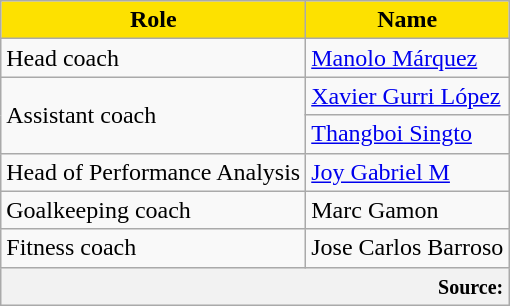<table class="wikitable">
<tr>
<th style="background:#FDE100; color:#000000; text-align:center;">Role</th>
<th style="background:#FDE100; color:#000000; text-align:center;">Name</th>
</tr>
<tr>
<td>Head coach</td>
<td> <a href='#'>Manolo Márquez</a></td>
</tr>
<tr>
<td rowspan=2>Assistant coach</td>
<td> <a href='#'>Xavier Gurri López</a></td>
</tr>
<tr>
<td> <a href='#'>Thangboi Singto</a></td>
</tr>
<tr>
<td>Head of Performance Analysis</td>
<td> <a href='#'>Joy Gabriel M</a></td>
</tr>
<tr>
<td>Goalkeeping coach</td>
<td> Marc Gamon</td>
</tr>
<tr>
<td>Fitness coach</td>
<td> Jose Carlos Barroso</td>
</tr>
<tr>
<th colspan="11" style="text-align:right;"><small>Source:</small></th>
</tr>
</table>
